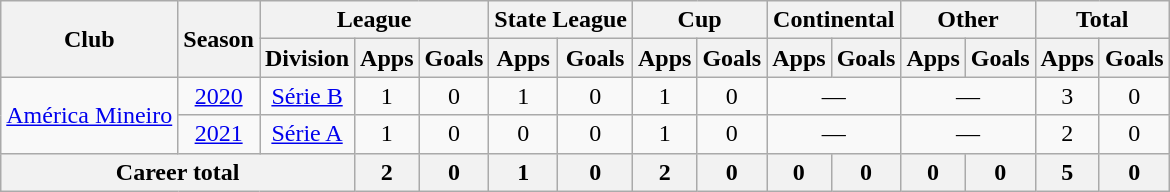<table class="wikitable" style="text-align: center;">
<tr>
<th rowspan="2">Club</th>
<th rowspan="2">Season</th>
<th colspan="3">League</th>
<th colspan="2">State League</th>
<th colspan="2">Cup</th>
<th colspan="2">Continental</th>
<th colspan="2">Other</th>
<th colspan="2">Total</th>
</tr>
<tr>
<th>Division</th>
<th>Apps</th>
<th>Goals</th>
<th>Apps</th>
<th>Goals</th>
<th>Apps</th>
<th>Goals</th>
<th>Apps</th>
<th>Goals</th>
<th>Apps</th>
<th>Goals</th>
<th>Apps</th>
<th>Goals</th>
</tr>
<tr>
<td rowspan=2><a href='#'>América Mineiro</a></td>
<td><a href='#'>2020</a></td>
<td><a href='#'>Série B</a></td>
<td>1</td>
<td>0</td>
<td>1</td>
<td>0</td>
<td>1</td>
<td>0</td>
<td colspan=2>—</td>
<td colspan=2>—</td>
<td>3</td>
<td>0</td>
</tr>
<tr>
<td><a href='#'>2021</a></td>
<td><a href='#'>Série A</a></td>
<td>1</td>
<td>0</td>
<td>0</td>
<td>0</td>
<td>1</td>
<td>0</td>
<td colspan=2>—</td>
<td colspan=2>—</td>
<td>2</td>
<td>0</td>
</tr>
<tr>
<th colspan=3><strong>Career total</strong></th>
<th>2</th>
<th>0</th>
<th>1</th>
<th>0</th>
<th>2</th>
<th>0</th>
<th>0</th>
<th>0</th>
<th>0</th>
<th>0</th>
<th>5</th>
<th>0</th>
</tr>
</table>
